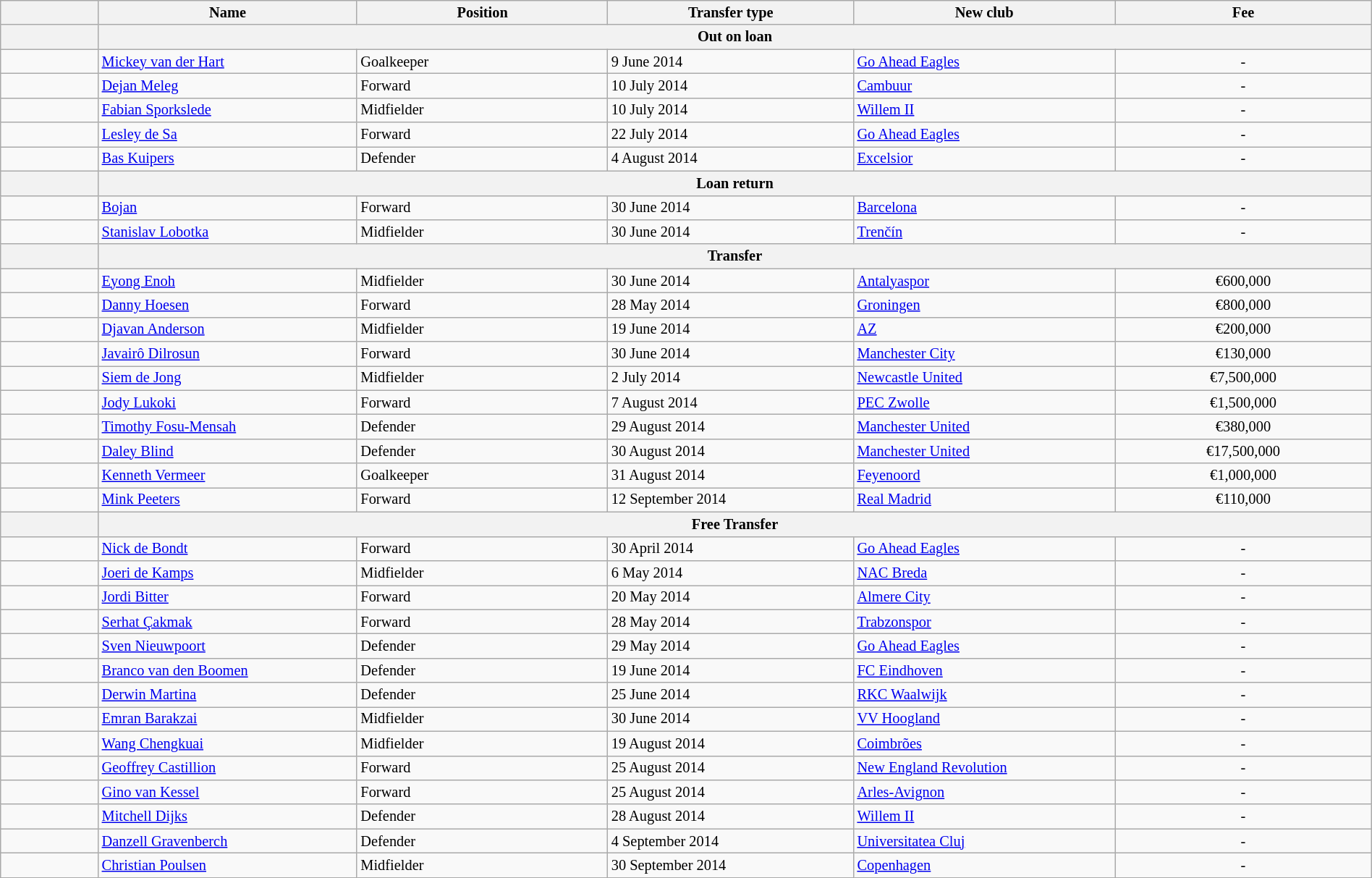<table class="wikitable" style="width:100%; font-size:85%;">
<tr>
<th width="2%"></th>
<th width="5%">Name</th>
<th width="5%">Position</th>
<th width="5%">Transfer type</th>
<th width="5%">New club</th>
<th width="5%">Fee</th>
</tr>
<tr>
<th></th>
<th colspan="5" align="center">Out on loan</th>
</tr>
<tr>
<td align=center></td>
<td align=left> <a href='#'>Mickey van der Hart</a></td>
<td align=left>Goalkeeper</td>
<td align=left>9 June 2014</td>
<td align=left> <a href='#'>Go Ahead Eagles</a></td>
<td align=center>-</td>
</tr>
<tr>
<td align=center></td>
<td align=left> <a href='#'>Dejan Meleg</a></td>
<td align=left>Forward</td>
<td align=left>10 July 2014</td>
<td align=left> <a href='#'>Cambuur</a></td>
<td align=center>-</td>
</tr>
<tr>
<td align=center></td>
<td align=left> <a href='#'>Fabian Sporkslede</a></td>
<td align=left>Midfielder</td>
<td align=left>10 July 2014</td>
<td align=left> <a href='#'>Willem II</a></td>
<td align=center>-</td>
</tr>
<tr>
<td align=center></td>
<td align=left> <a href='#'>Lesley de Sa</a></td>
<td align=left>Forward</td>
<td align=left>22 July 2014</td>
<td align=left> <a href='#'>Go Ahead Eagles</a></td>
<td align=center>-</td>
</tr>
<tr>
<td align=center></td>
<td align=left> <a href='#'>Bas Kuipers</a></td>
<td align=left>Defender</td>
<td align=left>4 August 2014</td>
<td align=left> <a href='#'>Excelsior</a></td>
<td align=center>-</td>
</tr>
<tr>
<th></th>
<th colspan="5" align="center">Loan return</th>
</tr>
<tr>
<td align=center></td>
<td align=left> <a href='#'>Bojan</a></td>
<td align=left>Forward</td>
<td align=left>30 June 2014</td>
<td align=left> <a href='#'>Barcelona</a></td>
<td align=center>-</td>
</tr>
<tr>
<td align=center></td>
<td align=left> <a href='#'>Stanislav Lobotka</a></td>
<td align=left>Midfielder</td>
<td align=left>30 June 2014</td>
<td align=left> <a href='#'>Trenčín</a></td>
<td align=center>-</td>
</tr>
<tr>
<th></th>
<th colspan="5" align="center">Transfer</th>
</tr>
<tr>
<td align=center></td>
<td align=left> <a href='#'>Eyong Enoh</a></td>
<td align=left>Midfielder</td>
<td align=left>30 June 2014</td>
<td align=left> <a href='#'>Antalyaspor</a></td>
<td align=center>€600,000</td>
</tr>
<tr>
<td align=center></td>
<td align=left> <a href='#'>Danny Hoesen</a></td>
<td align=left>Forward</td>
<td align=left>28 May 2014</td>
<td align=left> <a href='#'>Groningen</a></td>
<td align=center>€800,000</td>
</tr>
<tr>
<td align=center></td>
<td align=left> <a href='#'>Djavan Anderson</a></td>
<td align=left>Midfielder</td>
<td align=left>19 June 2014</td>
<td align=left> <a href='#'>AZ</a></td>
<td align=center>€200,000</td>
</tr>
<tr>
<td align=center></td>
<td align=left> <a href='#'>Javairô Dilrosun</a></td>
<td align=left>Forward</td>
<td align=left>30 June 2014</td>
<td align=left> <a href='#'>Manchester City</a></td>
<td align=center>€130,000</td>
</tr>
<tr>
<td align=center></td>
<td align=left> <a href='#'>Siem de Jong</a></td>
<td align=left>Midfielder</td>
<td align=left>2 July 2014</td>
<td align=left> <a href='#'>Newcastle United</a></td>
<td align=center>€7,500,000</td>
</tr>
<tr>
<td align=center></td>
<td align=left> <a href='#'>Jody Lukoki</a></td>
<td align=left>Forward</td>
<td align=left>7 August 2014</td>
<td align=left> <a href='#'>PEC Zwolle</a></td>
<td align=center>€1,500,000</td>
</tr>
<tr>
<td align=center></td>
<td align=left> <a href='#'>Timothy Fosu-Mensah</a></td>
<td align=left>Defender</td>
<td align=left>29 August 2014</td>
<td align=left> <a href='#'>Manchester United</a></td>
<td align=center>€380,000</td>
</tr>
<tr>
<td align=center></td>
<td align=left> <a href='#'>Daley Blind</a></td>
<td align=left>Defender</td>
<td align=left>30 August 2014</td>
<td align=left> <a href='#'>Manchester United</a></td>
<td align=center>€17,500,000</td>
</tr>
<tr>
<td align=center></td>
<td align=left> <a href='#'>Kenneth Vermeer</a></td>
<td align=left>Goalkeeper</td>
<td align=left>31 August 2014</td>
<td align=left> <a href='#'>Feyenoord</a></td>
<td align=center>€1,000,000</td>
</tr>
<tr>
<td align=center></td>
<td align=left> <a href='#'>Mink Peeters</a></td>
<td align=left>Forward</td>
<td align=left>12 September 2014</td>
<td align=left> <a href='#'>Real Madrid</a></td>
<td align=center>€110,000</td>
</tr>
<tr>
<th></th>
<th colspan="5" align="center">Free Transfer</th>
</tr>
<tr>
<td align=center></td>
<td align=left> <a href='#'>Nick de Bondt</a></td>
<td align=left>Forward</td>
<td align=left>30 April 2014</td>
<td align=left> <a href='#'>Go Ahead Eagles</a></td>
<td align=center>-</td>
</tr>
<tr>
<td align=center></td>
<td align=left> <a href='#'>Joeri de Kamps</a></td>
<td align=left>Midfielder</td>
<td align=left>6 May 2014</td>
<td align=left> <a href='#'>NAC Breda</a></td>
<td align=center>-</td>
</tr>
<tr>
<td align=center></td>
<td align=left> <a href='#'>Jordi Bitter</a></td>
<td align=left>Forward</td>
<td align=left>20 May 2014</td>
<td align=left> <a href='#'>Almere City</a></td>
<td align=center>-</td>
</tr>
<tr>
<td align=center></td>
<td align=left> <a href='#'>Serhat Çakmak</a></td>
<td align=left>Forward</td>
<td align=left>28 May 2014</td>
<td align=left> <a href='#'>Trabzonspor</a></td>
<td align=center>-</td>
</tr>
<tr>
<td align=center></td>
<td align=left> <a href='#'>Sven Nieuwpoort</a></td>
<td align=left>Defender</td>
<td align=left>29 May 2014</td>
<td align=left> <a href='#'>Go Ahead Eagles</a></td>
<td align=center>-</td>
</tr>
<tr>
<td align=center></td>
<td align=left> <a href='#'>Branco van den Boomen</a></td>
<td align=left>Defender</td>
<td align=left>19 June 2014</td>
<td align=left> <a href='#'>FC Eindhoven</a></td>
<td align=center>-</td>
</tr>
<tr>
<td align=center></td>
<td align=left> <a href='#'>Derwin Martina</a></td>
<td align=left>Defender</td>
<td align=left>25 June 2014</td>
<td align=left> <a href='#'>RKC Waalwijk</a></td>
<td align=center>-</td>
</tr>
<tr>
<td align=center></td>
<td align=left> <a href='#'>Emran Barakzai</a></td>
<td align=left>Midfielder</td>
<td align=left>30 June 2014</td>
<td align=left> <a href='#'>VV Hoogland</a></td>
<td align=center>-</td>
</tr>
<tr>
<td align=center></td>
<td align=left> <a href='#'>Wang Chengkuai</a></td>
<td align=left>Midfielder</td>
<td align=left>19 August 2014</td>
<td align=left> <a href='#'>Coimbrões</a></td>
<td align=center>-</td>
</tr>
<tr>
<td align=center></td>
<td align=left> <a href='#'>Geoffrey Castillion</a></td>
<td align=left>Forward</td>
<td align=left>25 August 2014</td>
<td align=left> <a href='#'>New England Revolution</a></td>
<td align=center>-</td>
</tr>
<tr>
<td align=center></td>
<td align=left> <a href='#'>Gino van Kessel</a></td>
<td align=left>Forward</td>
<td align=left>25 August 2014</td>
<td align=left> <a href='#'>Arles-Avignon</a></td>
<td align=center>-</td>
</tr>
<tr>
<td align=center></td>
<td align=left> <a href='#'>Mitchell Dijks</a></td>
<td align=left>Defender</td>
<td align=left>28 August 2014</td>
<td align=left> <a href='#'>Willem II</a></td>
<td align=center>-</td>
</tr>
<tr>
<td align=center></td>
<td align=left> <a href='#'>Danzell Gravenberch</a></td>
<td align=left>Defender</td>
<td align=left>4 September 2014</td>
<td align=left> <a href='#'>Universitatea Cluj</a></td>
<td align=center>-</td>
</tr>
<tr>
<td align=center></td>
<td align=left> <a href='#'>Christian Poulsen</a></td>
<td align=left>Midfielder</td>
<td align=left>30 September 2014</td>
<td align=left> <a href='#'>Copenhagen</a></td>
<td align=center>-</td>
</tr>
</table>
